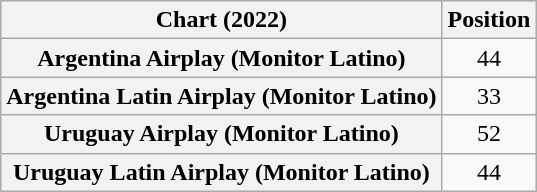<table class="wikitable plainrowheaders" style="text-align:center">
<tr>
<th scope="col">Chart (2022)</th>
<th scope="col">Position</th>
</tr>
<tr>
<th scope="row">Argentina Airplay (Monitor Latino)</th>
<td>44</td>
</tr>
<tr>
<th scope="row">Argentina Latin Airplay (Monitor Latino)</th>
<td>33</td>
</tr>
<tr>
<th scope="row">Uruguay Airplay (Monitor Latino)</th>
<td>52</td>
</tr>
<tr>
<th scope="row">Uruguay Latin Airplay (Monitor Latino)</th>
<td>44</td>
</tr>
</table>
